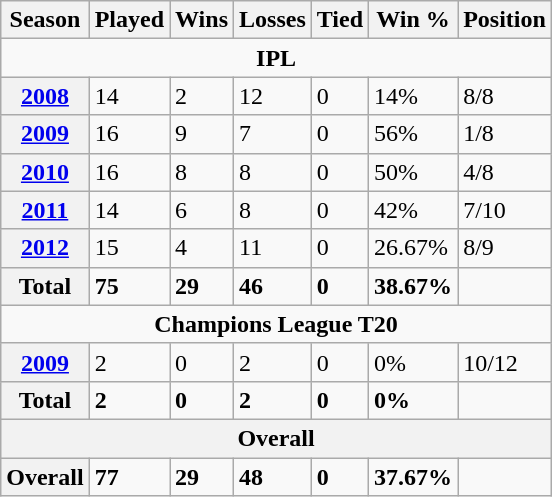<table class="wikitable">
<tr>
<th>Season</th>
<th>Played</th>
<th>Wins</th>
<th>Losses</th>
<th>Tied</th>
<th>Win %</th>
<th>Position</th>
</tr>
<tr>
<td colspan="7" style="text-align: center; "><strong>IPL</strong></td>
</tr>
<tr>
<th><a href='#'>2008</a></th>
<td>14</td>
<td>2</td>
<td>12</td>
<td>0</td>
<td>14%</td>
<td>8/8</td>
</tr>
<tr>
<th><a href='#'>2009</a></th>
<td>16</td>
<td>9</td>
<td>7</td>
<td>0</td>
<td>56%</td>
<td>1/8</td>
</tr>
<tr>
<th><a href='#'>2010</a></th>
<td>16</td>
<td>8</td>
<td>8</td>
<td>0</td>
<td>50%</td>
<td>4/8</td>
</tr>
<tr>
<th><a href='#'>2011</a></th>
<td>14</td>
<td>6</td>
<td>8</td>
<td>0</td>
<td>42%</td>
<td>7/10</td>
</tr>
<tr>
<th><a href='#'>2012</a></th>
<td>15</td>
<td>4</td>
<td>11</td>
<td>0</td>
<td>26.67%</td>
<td>8/9</td>
</tr>
<tr>
<th>Total</th>
<td><strong>75</strong></td>
<td><strong>29</strong></td>
<td><strong>46</strong></td>
<td><strong>0</strong></td>
<td><strong>38.67%</strong></td>
</tr>
<tr>
<td colspan="7" style="text-align: center; "><strong>Champions League T20</strong></td>
</tr>
<tr>
<th><a href='#'>2009</a></th>
<td>2</td>
<td>0</td>
<td>2</td>
<td>0</td>
<td>0%</td>
<td>10/12</td>
</tr>
<tr>
<th>Total</th>
<td><strong>2</strong></td>
<td><strong>0</strong></td>
<td><strong>2</strong></td>
<td><strong>0</strong></td>
<td><strong>0%</strong></td>
<td><strong> </strong></td>
</tr>
<tr>
<th colspan="7" style="text-align: center; "><strong>Overall</strong></th>
</tr>
<tr>
<th>Overall</th>
<td><strong>77</strong></td>
<td><strong>29</strong></td>
<td><strong>48</strong></td>
<td><strong>0</strong></td>
<td><strong>37.67%</strong></td>
<td><strong> </strong></td>
</tr>
</table>
